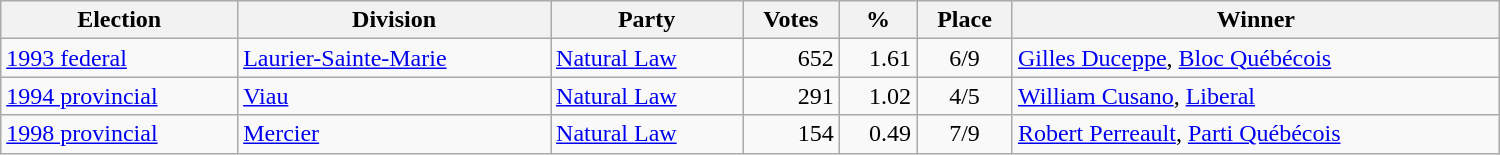<table class="wikitable" width="1000">
<tr>
<th align="left">Election</th>
<th align="left">Division</th>
<th align="left">Party</th>
<th align="right">Votes</th>
<th align="right">%</th>
<th align="center">Place</th>
<th align="center">Winner</th>
</tr>
<tr>
<td align="left"><a href='#'>1993 federal</a></td>
<td align="left"><a href='#'>Laurier-Sainte-Marie</a></td>
<td align="left"><a href='#'>Natural Law</a></td>
<td align="right">652</td>
<td align="right">1.61</td>
<td align="center">6/9</td>
<td align="left"><a href='#'>Gilles Duceppe</a>, <a href='#'>Bloc Québécois</a></td>
</tr>
<tr>
<td align="left"><a href='#'>1994 provincial</a></td>
<td align="left"><a href='#'>Viau</a></td>
<td align="left"><a href='#'>Natural Law</a></td>
<td align="right">291</td>
<td align="right">1.02</td>
<td align="center">4/5</td>
<td align="left"><a href='#'>William Cusano</a>, <a href='#'>Liberal</a></td>
</tr>
<tr>
<td align="left"><a href='#'>1998 provincial</a></td>
<td align="left"><a href='#'>Mercier</a></td>
<td align="left"><a href='#'>Natural Law</a></td>
<td align="right">154</td>
<td align="right">0.49</td>
<td align="center">7/9</td>
<td align="left"><a href='#'>Robert Perreault</a>, <a href='#'>Parti Québécois</a></td>
</tr>
</table>
